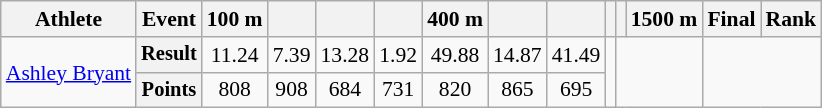<table class="wikitable" style="font-size:90%;">
<tr>
<th>Athlete</th>
<th>Event</th>
<th>100 m</th>
<th></th>
<th></th>
<th></th>
<th>400 m</th>
<th></th>
<th></th>
<th></th>
<th></th>
<th>1500 m</th>
<th>Final</th>
<th>Rank</th>
</tr>
<tr align=center>
<td style="text-align:left;" rowspan="2"><a href='#'>Ashley Bryant</a></td>
<th style="font-size:95%">Result</th>
<td>11.24</td>
<td>7.39</td>
<td>13.28</td>
<td>1.92</td>
<td>49.88</td>
<td>14.87</td>
<td>41.49</td>
<td rowspan=2></td>
<td rowspan=2 colspan=2></td>
<td rowspan=2 colspan=2></td>
</tr>
<tr align=center>
<th style="font-size:95%">Points</th>
<td>808</td>
<td>908</td>
<td>684</td>
<td>731</td>
<td>820</td>
<td>865</td>
<td>695</td>
</tr>
</table>
